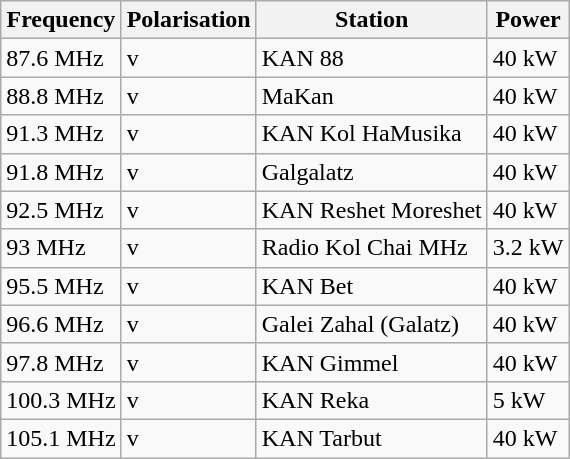<table class="wikitable sortable">
<tr>
<th>Frequency</th>
<th>Polarisation</th>
<th>Station</th>
<th>Power</th>
</tr>
<tr>
<td>87.6 MHz</td>
<td>v</td>
<td>KAN 88</td>
<td>40 kW</td>
</tr>
<tr>
<td>88.8 MHz</td>
<td>v</td>
<td>MaKan</td>
<td>40 kW</td>
</tr>
<tr>
<td>91.3 MHz</td>
<td>v</td>
<td>KAN Kol HaMusika</td>
<td>40 kW</td>
</tr>
<tr>
<td>91.8 MHz</td>
<td>v</td>
<td>Galgalatz</td>
<td>40 kW</td>
</tr>
<tr>
<td>92.5 MHz</td>
<td>v</td>
<td>KAN Reshet Moreshet</td>
<td>40 kW</td>
</tr>
<tr>
<td>93 MHz</td>
<td>v</td>
<td>Radio Kol Chai MHz</td>
<td>3.2 kW</td>
</tr>
<tr>
<td>95.5 MHz</td>
<td>v</td>
<td>KAN Bet</td>
<td>40 kW</td>
</tr>
<tr>
<td>96.6 MHz</td>
<td>v</td>
<td>Galei Zahal (Galatz)</td>
<td>40 kW</td>
</tr>
<tr>
<td>97.8 MHz</td>
<td>v</td>
<td>KAN Gimmel</td>
<td>40 kW</td>
</tr>
<tr>
<td>100.3 MHz</td>
<td>v</td>
<td>KAN Reka</td>
<td>5 kW</td>
</tr>
<tr>
<td>105.1 MHz</td>
<td>v</td>
<td>KAN Tarbut</td>
<td>40 kW</td>
</tr>
</table>
